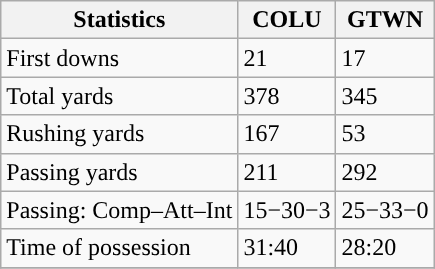<table class="wikitable" style="float: left;">
<tr>
<th>Statistics</th>
<th>COLU</th>
<th>GTWN</th>
</tr>
<tr>
<td>First downs</td>
<td>21</td>
<td>17</td>
</tr>
<tr>
<td>Total yards</td>
<td>378</td>
<td>345</td>
</tr>
<tr>
<td>Rushing yards</td>
<td>167</td>
<td>53</td>
</tr>
<tr>
<td>Passing yards</td>
<td>211</td>
<td>292</td>
</tr>
<tr>
<td>Passing: Comp–Att–Int</td>
<td>15−30−3</td>
<td>25−33−0</td>
</tr>
<tr>
<td>Time of possession</td>
<td>31:40</td>
<td>28:20</td>
</tr>
<tr>
</tr>
</table>
